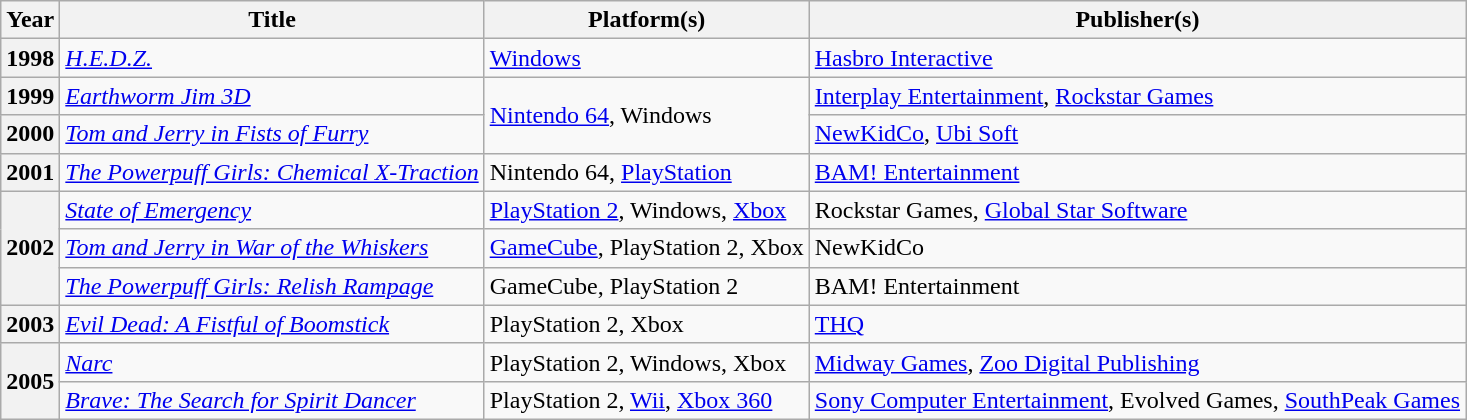<table class="wikitable sortable plainrowheaders">
<tr>
<th scope="col">Year</th>
<th scope="col">Title</th>
<th scope="col">Platform(s)</th>
<th scope="col">Publisher(s)</th>
</tr>
<tr>
<th scope="row">1998</th>
<td><em><a href='#'>H.E.D.Z.</a></em></td>
<td><a href='#'>Windows</a></td>
<td><a href='#'>Hasbro Interactive</a></td>
</tr>
<tr>
<th scope="row">1999</th>
<td><em><a href='#'>Earthworm Jim 3D</a></em></td>
<td rowspan="2"><a href='#'>Nintendo 64</a>, Windows</td>
<td><a href='#'>Interplay Entertainment</a>, <a href='#'>Rockstar Games</a></td>
</tr>
<tr>
<th scope="row">2000</th>
<td><em><a href='#'>Tom and Jerry in Fists of Furry</a></em></td>
<td><a href='#'>NewKidCo</a>, <a href='#'>Ubi Soft</a></td>
</tr>
<tr>
<th scope="row">2001</th>
<td><em><a href='#'>The Powerpuff Girls: Chemical X-Traction</a></em></td>
<td>Nintendo 64, <a href='#'>PlayStation</a></td>
<td><a href='#'>BAM! Entertainment</a></td>
</tr>
<tr>
<th scope="row" rowspan="3">2002</th>
<td><em><a href='#'>State of Emergency</a></em></td>
<td><a href='#'>PlayStation 2</a>, Windows, <a href='#'>Xbox</a></td>
<td>Rockstar Games, <a href='#'>Global Star Software</a></td>
</tr>
<tr>
<td><em><a href='#'>Tom and Jerry in War of the Whiskers</a></em></td>
<td><a href='#'>GameCube</a>, PlayStation 2, Xbox</td>
<td>NewKidCo</td>
</tr>
<tr>
<td><em><a href='#'>The Powerpuff Girls: Relish Rampage</a></em></td>
<td>GameCube, PlayStation 2</td>
<td>BAM! Entertainment</td>
</tr>
<tr>
<th scope="row">2003</th>
<td><em><a href='#'>Evil Dead: A Fistful of Boomstick</a></em></td>
<td>PlayStation 2, Xbox</td>
<td><a href='#'>THQ</a></td>
</tr>
<tr>
<th scope="row" rowspan="2">2005</th>
<td><em><a href='#'>Narc</a></em></td>
<td>PlayStation 2, Windows, Xbox</td>
<td><a href='#'>Midway Games</a>, <a href='#'>Zoo Digital Publishing</a></td>
</tr>
<tr>
<td><em><a href='#'>Brave: The Search for Spirit Dancer</a></em></td>
<td>PlayStation 2, <a href='#'>Wii</a>, <a href='#'>Xbox 360</a></td>
<td><a href='#'>Sony Computer Entertainment</a>, Evolved Games, <a href='#'>SouthPeak Games</a></td>
</tr>
</table>
